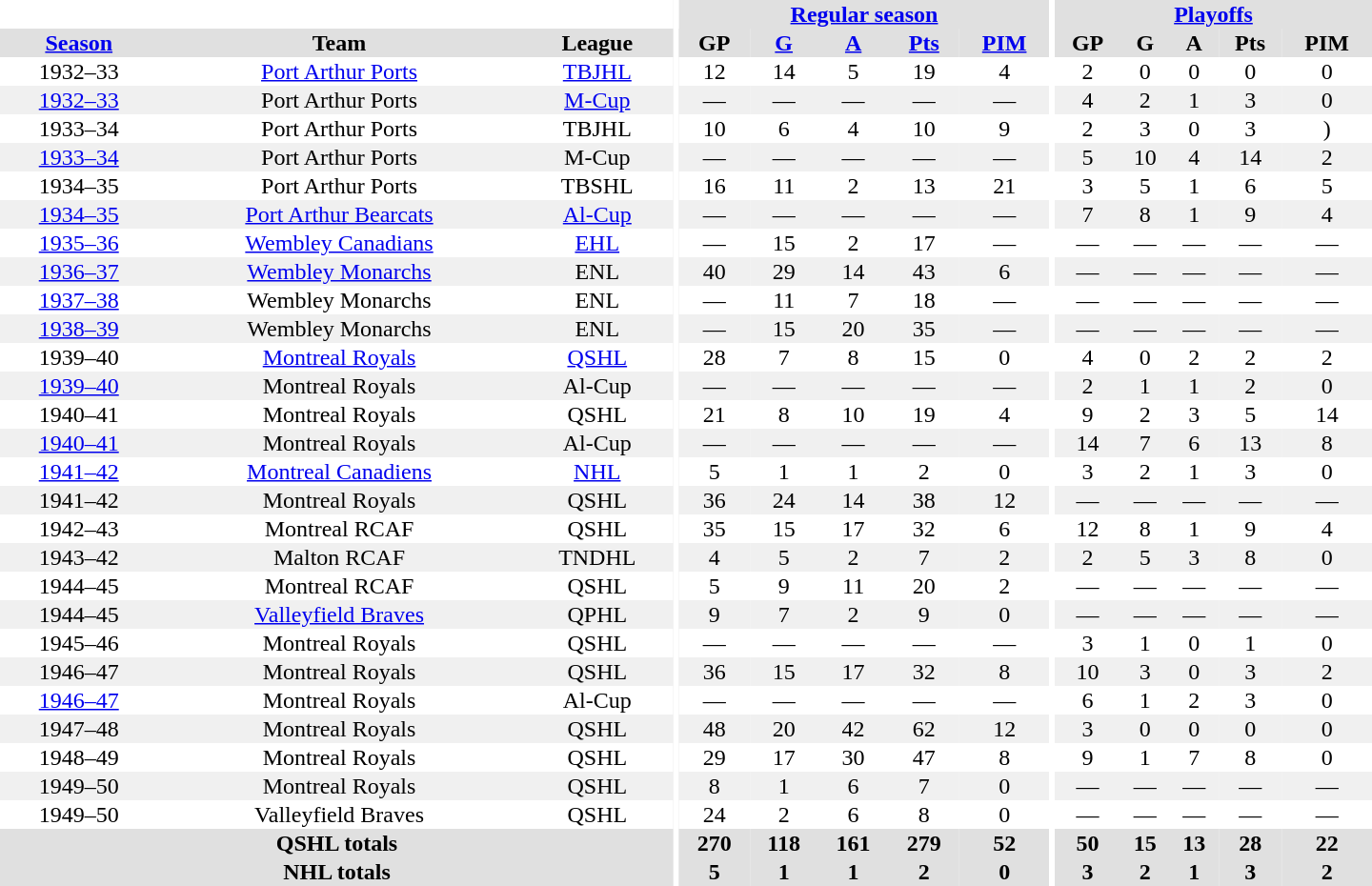<table border="0" cellpadding="1" cellspacing="0" style="text-align:center; width:60em">
<tr bgcolor="#e0e0e0">
<th colspan="3" bgcolor="#ffffff"></th>
<th rowspan="100" bgcolor="#ffffff"></th>
<th colspan="5"><a href='#'>Regular season</a></th>
<th rowspan="100" bgcolor="#ffffff"></th>
<th colspan="5"><a href='#'>Playoffs</a></th>
</tr>
<tr bgcolor="#e0e0e0">
<th><a href='#'>Season</a></th>
<th>Team</th>
<th>League</th>
<th>GP</th>
<th><a href='#'>G</a></th>
<th><a href='#'>A</a></th>
<th><a href='#'>Pts</a></th>
<th><a href='#'>PIM</a></th>
<th>GP</th>
<th>G</th>
<th>A</th>
<th>Pts</th>
<th>PIM</th>
</tr>
<tr>
<td>1932–33</td>
<td><a href='#'>Port Arthur Ports</a></td>
<td><a href='#'>TBJHL</a></td>
<td>12</td>
<td>14</td>
<td>5</td>
<td>19</td>
<td>4</td>
<td>2</td>
<td>0</td>
<td>0</td>
<td>0</td>
<td>0</td>
</tr>
<tr bgcolor="#f0f0f0">
<td><a href='#'>1932–33</a></td>
<td>Port Arthur Ports</td>
<td><a href='#'>M-Cup</a></td>
<td>—</td>
<td>—</td>
<td>—</td>
<td>—</td>
<td>—</td>
<td>4</td>
<td>2</td>
<td>1</td>
<td>3</td>
<td>0</td>
</tr>
<tr>
<td>1933–34</td>
<td>Port Arthur Ports</td>
<td>TBJHL</td>
<td>10</td>
<td>6</td>
<td>4</td>
<td>10</td>
<td>9</td>
<td>2</td>
<td>3</td>
<td>0</td>
<td>3</td>
<td>)</td>
</tr>
<tr bgcolor="#f0f0f0">
<td><a href='#'>1933–34</a></td>
<td>Port Arthur Ports</td>
<td>M-Cup</td>
<td>—</td>
<td>—</td>
<td>—</td>
<td>—</td>
<td>—</td>
<td>5</td>
<td>10</td>
<td>4</td>
<td>14</td>
<td>2</td>
</tr>
<tr>
<td>1934–35</td>
<td>Port Arthur Ports</td>
<td>TBSHL</td>
<td>16</td>
<td>11</td>
<td>2</td>
<td>13</td>
<td>21</td>
<td>3</td>
<td>5</td>
<td>1</td>
<td>6</td>
<td>5</td>
</tr>
<tr bgcolor="#f0f0f0">
<td><a href='#'>1934–35</a></td>
<td><a href='#'>Port Arthur Bearcats</a></td>
<td><a href='#'>Al-Cup</a></td>
<td>—</td>
<td>—</td>
<td>—</td>
<td>—</td>
<td>—</td>
<td>7</td>
<td>8</td>
<td>1</td>
<td>9</td>
<td>4</td>
</tr>
<tr>
<td><a href='#'>1935–36</a></td>
<td><a href='#'>Wembley Canadians</a></td>
<td><a href='#'>EHL</a></td>
<td>—</td>
<td>15</td>
<td>2</td>
<td>17</td>
<td>—</td>
<td>—</td>
<td>—</td>
<td>—</td>
<td>—</td>
<td>—</td>
</tr>
<tr bgcolor="#f0f0f0">
<td><a href='#'>1936–37</a></td>
<td><a href='#'>Wembley Monarchs</a></td>
<td>ENL</td>
<td>40</td>
<td>29</td>
<td>14</td>
<td>43</td>
<td>6</td>
<td>—</td>
<td>—</td>
<td>—</td>
<td>—</td>
<td>—</td>
</tr>
<tr>
<td><a href='#'>1937–38</a></td>
<td>Wembley Monarchs</td>
<td>ENL</td>
<td>—</td>
<td>11</td>
<td>7</td>
<td>18</td>
<td>—</td>
<td>—</td>
<td>—</td>
<td>—</td>
<td>—</td>
<td>—</td>
</tr>
<tr bgcolor="#f0f0f0">
<td><a href='#'>1938–39</a></td>
<td>Wembley Monarchs</td>
<td>ENL</td>
<td>—</td>
<td>15</td>
<td>20</td>
<td>35</td>
<td>—</td>
<td>—</td>
<td>—</td>
<td>—</td>
<td>—</td>
<td>—</td>
</tr>
<tr>
<td>1939–40</td>
<td><a href='#'>Montreal Royals</a></td>
<td><a href='#'>QSHL</a></td>
<td>28</td>
<td>7</td>
<td>8</td>
<td>15</td>
<td>0</td>
<td>4</td>
<td>0</td>
<td>2</td>
<td>2</td>
<td>2</td>
</tr>
<tr bgcolor="#f0f0f0">
<td><a href='#'>1939–40</a></td>
<td>Montreal Royals</td>
<td>Al-Cup</td>
<td>—</td>
<td>—</td>
<td>—</td>
<td>—</td>
<td>—</td>
<td>2</td>
<td>1</td>
<td>1</td>
<td>2</td>
<td>0</td>
</tr>
<tr>
<td>1940–41</td>
<td>Montreal Royals</td>
<td>QSHL</td>
<td>21</td>
<td>8</td>
<td>10</td>
<td>19</td>
<td>4</td>
<td>9</td>
<td>2</td>
<td>3</td>
<td>5</td>
<td>14</td>
</tr>
<tr bgcolor="#f0f0f0">
<td><a href='#'>1940–41</a></td>
<td>Montreal Royals</td>
<td>Al-Cup</td>
<td>—</td>
<td>—</td>
<td>—</td>
<td>—</td>
<td>—</td>
<td>14</td>
<td>7</td>
<td>6</td>
<td>13</td>
<td>8</td>
</tr>
<tr>
<td><a href='#'>1941–42</a></td>
<td><a href='#'>Montreal Canadiens</a></td>
<td><a href='#'>NHL</a></td>
<td>5</td>
<td>1</td>
<td>1</td>
<td>2</td>
<td>0</td>
<td>3</td>
<td>2</td>
<td>1</td>
<td>3</td>
<td>0</td>
</tr>
<tr bgcolor="#f0f0f0">
<td>1941–42</td>
<td>Montreal Royals</td>
<td>QSHL</td>
<td>36</td>
<td>24</td>
<td>14</td>
<td>38</td>
<td>12</td>
<td>—</td>
<td>—</td>
<td>—</td>
<td>—</td>
<td>—</td>
</tr>
<tr>
<td>1942–43</td>
<td>Montreal RCAF</td>
<td>QSHL</td>
<td>35</td>
<td>15</td>
<td>17</td>
<td>32</td>
<td>6</td>
<td>12</td>
<td>8</td>
<td>1</td>
<td>9</td>
<td>4</td>
</tr>
<tr bgcolor="#f0f0f0">
<td>1943–42</td>
<td>Malton RCAF</td>
<td>TNDHL</td>
<td>4</td>
<td>5</td>
<td>2</td>
<td>7</td>
<td>2</td>
<td>2</td>
<td>5</td>
<td>3</td>
<td>8</td>
<td>0</td>
</tr>
<tr>
<td>1944–45</td>
<td>Montreal RCAF</td>
<td>QSHL</td>
<td>5</td>
<td>9</td>
<td>11</td>
<td>20</td>
<td>2</td>
<td>—</td>
<td>—</td>
<td>—</td>
<td>—</td>
<td>—</td>
</tr>
<tr bgcolor="#f0f0f0">
<td>1944–45</td>
<td><a href='#'>Valleyfield Braves</a></td>
<td>QPHL</td>
<td>9</td>
<td>7</td>
<td>2</td>
<td>9</td>
<td>0</td>
<td>—</td>
<td>—</td>
<td>—</td>
<td>—</td>
<td>—</td>
</tr>
<tr>
<td>1945–46</td>
<td>Montreal Royals</td>
<td>QSHL</td>
<td>—</td>
<td>—</td>
<td>—</td>
<td>—</td>
<td>—</td>
<td>3</td>
<td>1</td>
<td>0</td>
<td>1</td>
<td>0</td>
</tr>
<tr bgcolor="#f0f0f0">
<td>1946–47</td>
<td>Montreal Royals</td>
<td>QSHL</td>
<td>36</td>
<td>15</td>
<td>17</td>
<td>32</td>
<td>8</td>
<td>10</td>
<td>3</td>
<td>0</td>
<td>3</td>
<td>2</td>
</tr>
<tr>
<td><a href='#'>1946–47</a></td>
<td>Montreal Royals</td>
<td>Al-Cup</td>
<td>—</td>
<td>—</td>
<td>—</td>
<td>—</td>
<td>—</td>
<td>6</td>
<td>1</td>
<td>2</td>
<td>3</td>
<td>0</td>
</tr>
<tr bgcolor="#f0f0f0">
<td>1947–48</td>
<td>Montreal Royals</td>
<td>QSHL</td>
<td>48</td>
<td>20</td>
<td>42</td>
<td>62</td>
<td>12</td>
<td>3</td>
<td>0</td>
<td>0</td>
<td>0</td>
<td>0</td>
</tr>
<tr>
<td>1948–49</td>
<td>Montreal Royals</td>
<td>QSHL</td>
<td>29</td>
<td>17</td>
<td>30</td>
<td>47</td>
<td>8</td>
<td>9</td>
<td>1</td>
<td>7</td>
<td>8</td>
<td>0</td>
</tr>
<tr bgcolor="#f0f0f0">
<td>1949–50</td>
<td>Montreal Royals</td>
<td>QSHL</td>
<td>8</td>
<td>1</td>
<td>6</td>
<td>7</td>
<td>0</td>
<td>—</td>
<td>—</td>
<td>—</td>
<td>—</td>
<td>—</td>
</tr>
<tr>
<td>1949–50</td>
<td>Valleyfield Braves</td>
<td>QSHL</td>
<td>24</td>
<td>2</td>
<td>6</td>
<td>8</td>
<td>0</td>
<td>—</td>
<td>—</td>
<td>—</td>
<td>—</td>
<td>—</td>
</tr>
<tr bgcolor="#e0e0e0">
<th colspan="3">QSHL totals</th>
<th>270</th>
<th>118</th>
<th>161</th>
<th>279</th>
<th>52</th>
<th>50</th>
<th>15</th>
<th>13</th>
<th>28</th>
<th>22</th>
</tr>
<tr bgcolor="#e0e0e0">
<th colspan="3">NHL totals</th>
<th>5</th>
<th>1</th>
<th>1</th>
<th>2</th>
<th>0</th>
<th>3</th>
<th>2</th>
<th>1</th>
<th>3</th>
<th>2</th>
</tr>
</table>
